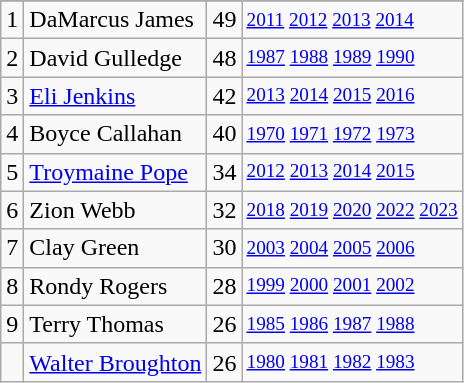<table class="wikitable">
<tr>
</tr>
<tr>
<td>1</td>
<td>DaMarcus James</td>
<td>49</td>
<td style="font-size:80%;"><a href='#'>2011</a> <a href='#'>2012</a> <a href='#'>2013</a> <a href='#'>2014</a></td>
</tr>
<tr>
<td>2</td>
<td>David Gulledge</td>
<td>48</td>
<td style="font-size:80%;"><a href='#'>1987</a> <a href='#'>1988</a> <a href='#'>1989</a> <a href='#'>1990</a></td>
</tr>
<tr>
<td>3</td>
<td><a href='#'>Eli Jenkins</a></td>
<td>42</td>
<td style="font-size:80%;"><a href='#'>2013</a> <a href='#'>2014</a> <a href='#'>2015</a> <a href='#'>2016</a></td>
</tr>
<tr>
<td>4</td>
<td>Boyce Callahan</td>
<td>40</td>
<td style="font-size:80%;"><a href='#'>1970</a> <a href='#'>1971</a> <a href='#'>1972</a> <a href='#'>1973</a></td>
</tr>
<tr>
<td>5</td>
<td><a href='#'>Troymaine Pope</a></td>
<td>34</td>
<td style="font-size:80%;"><a href='#'>2012</a> <a href='#'>2013</a> <a href='#'>2014</a> <a href='#'>2015</a></td>
</tr>
<tr>
<td>6</td>
<td>Zion Webb</td>
<td>32</td>
<td style="font-size:80%;"><a href='#'>2018</a> <a href='#'>2019</a> <a href='#'>2020</a> <a href='#'>2022</a>  <a href='#'>2023</a></td>
</tr>
<tr>
<td>7</td>
<td>Clay Green</td>
<td>30</td>
<td style="font-size:80%;"><a href='#'>2003</a> <a href='#'>2004</a> <a href='#'>2005</a> <a href='#'>2006</a></td>
</tr>
<tr>
<td>8</td>
<td>Rondy Rogers</td>
<td>28</td>
<td style="font-size:80%;"><a href='#'>1999</a> <a href='#'>2000</a> <a href='#'>2001</a> <a href='#'>2002</a></td>
</tr>
<tr>
<td>9</td>
<td>Terry Thomas</td>
<td>26</td>
<td style="font-size:80%;"><a href='#'>1985</a> <a href='#'>1986</a> <a href='#'>1987</a> <a href='#'>1988</a></td>
</tr>
<tr>
<td></td>
<td><a href='#'>Walter Broughton</a></td>
<td>26</td>
<td style="font-size:80%;"><a href='#'>1980</a> <a href='#'>1981</a> <a href='#'>1982</a> <a href='#'>1983</a></td>
</tr>
</table>
